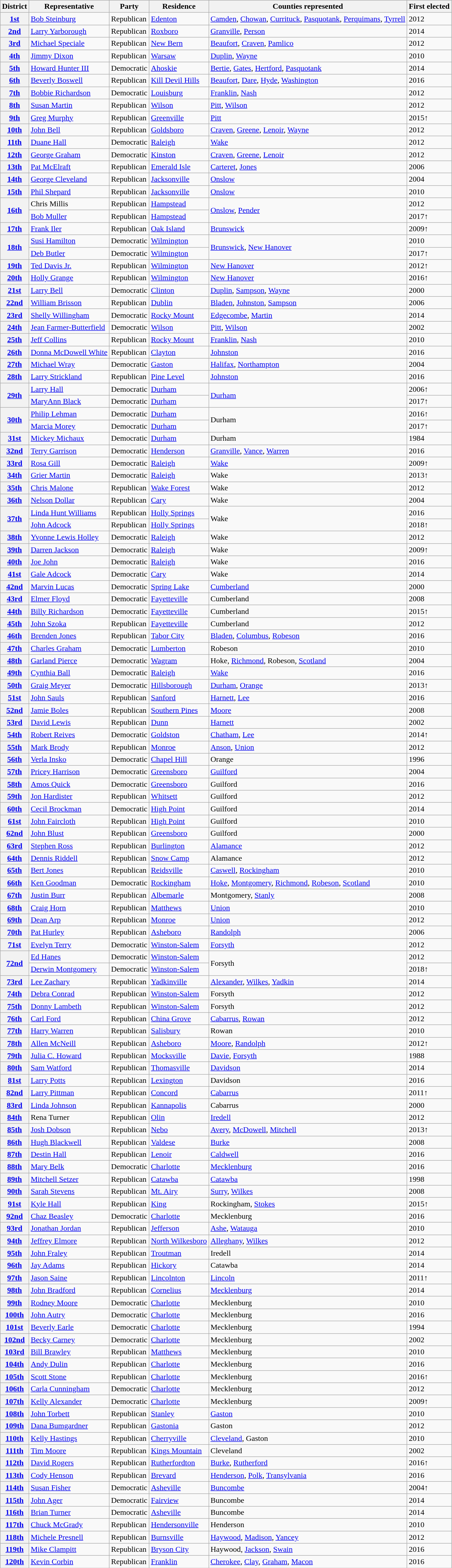<table class="wikitable sortable">
<tr>
<th>District</th>
<th>Representative</th>
<th>Party</th>
<th>Residence</th>
<th>Counties represented</th>
<th>First elected</th>
</tr>
<tr>
<th><a href='#'>1st</a></th>
<td data-sort-value="Steinburg, Bob"><a href='#'>Bob Steinburg</a></td>
<td>Republican</td>
<td><a href='#'>Edenton</a></td>
<td><a href='#'>Camden</a>, <a href='#'>Chowan</a>, <a href='#'>Currituck</a>, <a href='#'>Pasquotank</a>, <a href='#'>Perquimans</a>, <a href='#'>Tyrrell</a></td>
<td>2012</td>
</tr>
<tr>
<th><a href='#'>2nd</a></th>
<td data-sort-value="Yarborough, Larry"><a href='#'>Larry Yarborough</a></td>
<td>Republican</td>
<td><a href='#'>Roxboro</a></td>
<td><a href='#'>Granville</a>, <a href='#'>Person</a></td>
<td>2014</td>
</tr>
<tr>
<th><a href='#'>3rd</a></th>
<td data-sort-value="Speciale, Michael"><a href='#'>Michael Speciale</a></td>
<td>Republican</td>
<td><a href='#'>New Bern</a></td>
<td><a href='#'>Beaufort</a>, <a href='#'>Craven</a>, <a href='#'>Pamlico</a></td>
<td>2012</td>
</tr>
<tr>
<th><a href='#'>4th</a></th>
<td data-sort-value="Dixon, Jimmy"><a href='#'>Jimmy Dixon</a></td>
<td>Republican</td>
<td><a href='#'>Warsaw</a></td>
<td><a href='#'>Duplin</a>, <a href='#'>Wayne</a></td>
<td>2010</td>
</tr>
<tr>
<th><a href='#'>5th</a></th>
<td data-sort-value="Hunter, Howard III"><a href='#'>Howard Hunter III</a></td>
<td>Democratic</td>
<td><a href='#'>Ahoskie</a></td>
<td><a href='#'>Bertie</a>, <a href='#'>Gates</a>, <a href='#'>Hertford</a>, <a href='#'>Pasquotank</a></td>
<td>2014</td>
</tr>
<tr>
<th><a href='#'>6th</a></th>
<td data-sort-value="Boswell, Beverly"><a href='#'>Beverly Boswell</a></td>
<td>Republican</td>
<td><a href='#'>Kill Devil Hills</a></td>
<td><a href='#'>Beaufort</a>, <a href='#'>Dare</a>, <a href='#'>Hyde</a>, <a href='#'>Washington</a></td>
<td>2016</td>
</tr>
<tr>
<th><a href='#'>7th</a></th>
<td data-sort-value="Richardson, Bobbie"><a href='#'>Bobbie Richardson</a></td>
<td>Democratic</td>
<td><a href='#'>Louisburg</a></td>
<td><a href='#'>Franklin</a>, <a href='#'>Nash</a></td>
<td>2012</td>
</tr>
<tr>
<th><a href='#'>8th</a></th>
<td data-sort-value="Martin, Susan"><a href='#'>Susan Martin</a></td>
<td>Republican</td>
<td><a href='#'>Wilson</a></td>
<td><a href='#'>Pitt</a>, <a href='#'>Wilson</a></td>
<td>2012</td>
</tr>
<tr>
<th><a href='#'>9th</a></th>
<td data-sort-value="Murphy, Greg"><a href='#'>Greg Murphy</a></td>
<td>Republican</td>
<td><a href='#'>Greenville</a></td>
<td><a href='#'>Pitt</a></td>
<td>2015↑</td>
</tr>
<tr>
<th><a href='#'>10th</a></th>
<td data-sort-value="Bell, John"><a href='#'>John Bell</a></td>
<td>Republican</td>
<td><a href='#'>Goldsboro</a></td>
<td><a href='#'>Craven</a>, <a href='#'>Greene</a>, <a href='#'>Lenoir</a>, <a href='#'>Wayne</a></td>
<td>2012</td>
</tr>
<tr>
<th><a href='#'>11th</a></th>
<td data-sort-value="Hall, Duane"><a href='#'>Duane Hall</a></td>
<td>Democratic</td>
<td><a href='#'>Raleigh</a></td>
<td><a href='#'>Wake</a></td>
<td>2012</td>
</tr>
<tr>
<th><a href='#'>12th</a></th>
<td data-sort-value="Graham, George"><a href='#'>George Graham</a></td>
<td>Democratic</td>
<td><a href='#'>Kinston</a></td>
<td><a href='#'>Craven</a>, <a href='#'>Greene</a>, <a href='#'>Lenoir</a></td>
<td>2012</td>
</tr>
<tr>
<th><a href='#'>13th</a></th>
<td data-sort-value="McElraft, Pat"><a href='#'>Pat McElraft</a></td>
<td>Republican</td>
<td><a href='#'>Emerald Isle</a></td>
<td><a href='#'>Carteret</a>, <a href='#'>Jones</a></td>
<td>2006</td>
</tr>
<tr>
<th><a href='#'>14th</a></th>
<td data-sort-value="Cleveland, George"><a href='#'>George Cleveland</a></td>
<td>Republican</td>
<td><a href='#'>Jacksonville</a></td>
<td><a href='#'>Onslow</a></td>
<td>2004</td>
</tr>
<tr>
<th><a href='#'>15th</a></th>
<td data-sort-value="Shepard, Phil"><a href='#'>Phil Shepard</a></td>
<td>Republican</td>
<td><a href='#'>Jacksonville</a></td>
<td><a href='#'>Onslow</a></td>
<td>2010</td>
</tr>
<tr>
<th rowspan=2><a href='#'>16th</a></th>
<td data-sort-value="Millis, Chris">Chris Millis</td>
<td>Republican</td>
<td><a href='#'>Hampstead</a></td>
<td rowspan=2><a href='#'>Onslow</a>, <a href='#'>Pender</a></td>
<td>2012</td>
</tr>
<tr>
<td data-sort-value="Muller, Bob"><a href='#'>Bob Muller</a></td>
<td>Republican</td>
<td><a href='#'>Hampstead</a></td>
<td>2017↑</td>
</tr>
<tr>
<th><a href='#'>17th</a></th>
<td data-sort-value="Iler, Frank"><a href='#'>Frank Iler</a></td>
<td>Republican</td>
<td><a href='#'>Oak Island</a></td>
<td><a href='#'>Brunswick</a></td>
<td>2009↑</td>
</tr>
<tr>
<th rowspan=2><a href='#'>18th</a></th>
<td data-sort-value="Hamilton, Susi"><a href='#'>Susi Hamilton</a></td>
<td>Democratic</td>
<td><a href='#'>Wilmington</a></td>
<td rowspan=2><a href='#'>Brunswick</a>, <a href='#'>New Hanover</a></td>
<td>2010</td>
</tr>
<tr>
<td data-sort-value="Butler, Deb"><a href='#'>Deb Butler</a></td>
<td>Democratic</td>
<td><a href='#'>Wilmington</a></td>
<td>2017↑</td>
</tr>
<tr>
<th><a href='#'>19th</a></th>
<td data-sort-value="Davis, Ted Jr."><a href='#'>Ted Davis Jr.</a></td>
<td>Republican</td>
<td><a href='#'>Wilmington</a></td>
<td><a href='#'>New Hanover</a></td>
<td>2012↑</td>
</tr>
<tr>
<th><a href='#'>20th</a></th>
<td data-sort-value="Grange, Holly"><a href='#'>Holly Grange</a></td>
<td>Republican</td>
<td><a href='#'>Wilmington</a></td>
<td><a href='#'>New Hanover</a></td>
<td>2016↑</td>
</tr>
<tr>
<th><a href='#'>21st</a></th>
<td data-sort-value="Bell, Larry"><a href='#'>Larry Bell</a></td>
<td>Democratic</td>
<td><a href='#'>Clinton</a></td>
<td><a href='#'>Duplin</a>, <a href='#'>Sampson</a>, <a href='#'>Wayne</a></td>
<td>2000</td>
</tr>
<tr>
<th><a href='#'>22nd</a></th>
<td data-sort-value="Brisson, William"><a href='#'>William Brisson</a></td>
<td>Republican</td>
<td><a href='#'>Dublin</a></td>
<td><a href='#'>Bladen</a>, <a href='#'>Johnston</a>, <a href='#'>Sampson</a></td>
<td>2006</td>
</tr>
<tr>
<th><a href='#'>23rd</a></th>
<td data-sort-value="Willingham, Shelly"><a href='#'>Shelly Willingham</a></td>
<td>Democratic</td>
<td><a href='#'>Rocky Mount</a></td>
<td><a href='#'>Edgecombe</a>, <a href='#'>Martin</a></td>
<td>2014</td>
</tr>
<tr>
<th><a href='#'>24th</a></th>
<td data-sort-value="Farmer-Butterfield, Jean"><a href='#'>Jean Farmer-Butterfield</a></td>
<td>Democratic</td>
<td><a href='#'>Wilson</a></td>
<td><a href='#'>Pitt</a>, <a href='#'>Wilson</a></td>
<td>2002</td>
</tr>
<tr>
<th><a href='#'>25th</a></th>
<td data-sort-value="Collins, Jeff"><a href='#'>Jeff Collins</a></td>
<td>Republican</td>
<td><a href='#'>Rocky Mount</a></td>
<td><a href='#'>Franklin</a>, <a href='#'>Nash</a></td>
<td>2010</td>
</tr>
<tr>
<th><a href='#'>26th</a></th>
<td data-sort-value="McDowell, Donna"><a href='#'>Donna McDowell White</a></td>
<td>Republican</td>
<td><a href='#'>Clayton</a></td>
<td><a href='#'>Johnston</a></td>
<td>2016</td>
</tr>
<tr>
<th><a href='#'>27th</a></th>
<td data-sort-value="Wray, Michael"><a href='#'>Michael Wray</a></td>
<td>Democratic</td>
<td><a href='#'>Gaston</a></td>
<td><a href='#'>Halifax</a>, <a href='#'>Northampton</a></td>
<td>2004</td>
</tr>
<tr>
<th><a href='#'>28th</a></th>
<td data-sort-value="Strickland, Larry"><a href='#'>Larry Strickland</a></td>
<td>Republican</td>
<td><a href='#'>Pine Level</a></td>
<td><a href='#'>Johnston</a></td>
<td>2016</td>
</tr>
<tr>
<th rowspan=2><a href='#'>29th</a></th>
<td data-sort-value="Hall, Larry"><a href='#'>Larry Hall</a></td>
<td>Democratic</td>
<td><a href='#'>Durham</a></td>
<td rowspan=2><a href='#'>Durham</a></td>
<td>2006↑</td>
</tr>
<tr>
<td data-sort-value="Black, MaryAnn"><a href='#'>MaryAnn Black</a></td>
<td>Democratic</td>
<td><a href='#'>Durham</a></td>
<td>2017↑</td>
</tr>
<tr>
<th rowspan=2><a href='#'>30th</a></th>
<td data-sort-value="Lehman, Philip"><a href='#'>Philip Lehman</a></td>
<td>Democratic</td>
<td><a href='#'>Durham</a></td>
<td rowspan=2>Durham</td>
<td>2016↑</td>
</tr>
<tr>
<td data-sort-value="Morey, Marcia"><a href='#'>Marcia Morey</a></td>
<td>Democratic</td>
<td><a href='#'>Durham</a></td>
<td>2017↑</td>
</tr>
<tr>
<th><a href='#'>31st</a></th>
<td data-sort-value="Michaux, Mickey"><a href='#'>Mickey Michaux</a></td>
<td>Democratic</td>
<td><a href='#'>Durham</a></td>
<td>Durham</td>
<td>1984</td>
</tr>
<tr>
<th><a href='#'>32nd</a></th>
<td data-sort-value="Garrison, Terry"><a href='#'>Terry Garrison</a></td>
<td>Democratic</td>
<td><a href='#'>Henderson</a></td>
<td><a href='#'>Granville</a>, <a href='#'>Vance</a>, <a href='#'>Warren</a></td>
<td>2016</td>
</tr>
<tr>
<th><a href='#'>33rd</a></th>
<td data-sort-value="Gill, Rosa"><a href='#'>Rosa Gill</a></td>
<td>Democratic</td>
<td><a href='#'>Raleigh</a></td>
<td><a href='#'>Wake</a></td>
<td>2009↑</td>
</tr>
<tr>
<th><a href='#'>34th</a></th>
<td data-sort-value="Martin, Grier"><a href='#'>Grier Martin</a></td>
<td>Democratic</td>
<td><a href='#'>Raleigh</a></td>
<td>Wake</td>
<td>2013↑</td>
</tr>
<tr>
<th><a href='#'>35th</a></th>
<td data-sort-value="Malone, Chris"><a href='#'>Chris Malone</a></td>
<td>Republican</td>
<td><a href='#'>Wake Forest</a></td>
<td>Wake</td>
<td>2012</td>
</tr>
<tr>
<th><a href='#'>36th</a></th>
<td data-sort-value="Dollar, Nelson"><a href='#'>Nelson Dollar</a></td>
<td>Republican</td>
<td><a href='#'>Cary</a></td>
<td>Wake</td>
<td>2004</td>
</tr>
<tr>
<th rowspan=2><a href='#'>37th</a></th>
<td data-sort-value="Williams, Linda Hunt"><a href='#'>Linda Hunt Williams</a></td>
<td>Republican</td>
<td><a href='#'>Holly Springs</a></td>
<td rowspan=2>Wake</td>
<td>2016</td>
</tr>
<tr>
<td data-sort-value="Adcock, John"><a href='#'>John Adcock</a></td>
<td>Republican</td>
<td><a href='#'>Holly Springs</a></td>
<td>2018↑</td>
</tr>
<tr>
<th><a href='#'>38th</a></th>
<td data-sort-value="Holley, Yvonne Lewis"><a href='#'>Yvonne Lewis Holley</a></td>
<td>Democratic</td>
<td><a href='#'>Raleigh</a></td>
<td>Wake</td>
<td>2012</td>
</tr>
<tr>
<th><a href='#'>39th</a></th>
<td data-sort-value="Jackson, Darren"><a href='#'>Darren Jackson</a></td>
<td>Democratic</td>
<td><a href='#'>Raleigh</a></td>
<td>Wake</td>
<td>2009↑</td>
</tr>
<tr>
<th><a href='#'>40th</a></th>
<td data-sort-value="John, Joe"><a href='#'>Joe John</a></td>
<td>Democratic</td>
<td><a href='#'>Raleigh</a></td>
<td>Wake</td>
<td>2016</td>
</tr>
<tr>
<th><a href='#'>41st</a></th>
<td data-sort-value="Adcock, Gale"><a href='#'>Gale Adcock</a></td>
<td>Democratic</td>
<td><a href='#'>Cary</a></td>
<td>Wake</td>
<td>2014</td>
</tr>
<tr>
<th><a href='#'>42nd</a></th>
<td data-sort-value="Lucas, Marvin"><a href='#'>Marvin Lucas</a></td>
<td>Democratic</td>
<td><a href='#'>Spring Lake</a></td>
<td><a href='#'>Cumberland</a></td>
<td>2000</td>
</tr>
<tr>
<th><a href='#'>43rd</a></th>
<td data-sort-value="Floyd, Elmer"><a href='#'>Elmer Floyd</a></td>
<td>Democratic</td>
<td><a href='#'>Fayetteville</a></td>
<td>Cumberland</td>
<td>2008</td>
</tr>
<tr>
<th><a href='#'>44th</a></th>
<td data-sort-value="Richardson, Billy"><a href='#'>Billy Richardson</a></td>
<td>Democratic</td>
<td><a href='#'>Fayetteville</a></td>
<td>Cumberland</td>
<td>2015↑</td>
</tr>
<tr>
<th><a href='#'>45th</a></th>
<td data-sort-value="Szoka, John"><a href='#'>John Szoka</a></td>
<td>Republican</td>
<td><a href='#'>Fayetteville</a></td>
<td>Cumberland</td>
<td>2012</td>
</tr>
<tr>
<th><a href='#'>46th</a></th>
<td data-sort-value="Jones, Brenden"><a href='#'>Brenden Jones</a></td>
<td>Republican</td>
<td><a href='#'>Tabor City</a></td>
<td><a href='#'>Bladen</a>, <a href='#'>Columbus</a>, <a href='#'>Robeson</a></td>
<td>2016</td>
</tr>
<tr>
<th><a href='#'>47th</a></th>
<td data-sort-value="Graham, Charles"><a href='#'>Charles Graham</a></td>
<td>Democratic</td>
<td><a href='#'>Lumberton</a></td>
<td>Robeson</td>
<td>2010</td>
</tr>
<tr>
<th><a href='#'>48th</a></th>
<td data-sort-value="Pierce, Garland"><a href='#'>Garland Pierce</a></td>
<td>Democratic</td>
<td><a href='#'>Wagram</a></td>
<td>Hoke, <a href='#'>Richmond</a>, Robeson, <a href='#'>Scotland</a></td>
<td>2004</td>
</tr>
<tr>
<th><a href='#'>49th</a></th>
<td data-sort-value="Ball, Cynthia"><a href='#'>Cynthia Ball</a></td>
<td>Democratic</td>
<td><a href='#'>Raleigh</a></td>
<td><a href='#'>Wake</a></td>
<td>2016</td>
</tr>
<tr>
<th><a href='#'>50th</a></th>
<td data-sort-value="Meyer, Graig"><a href='#'>Graig Meyer</a></td>
<td>Democratic</td>
<td><a href='#'>Hillsborough</a></td>
<td><a href='#'>Durham</a>, <a href='#'>Orange</a></td>
<td>2013↑</td>
</tr>
<tr>
<th><a href='#'>51st</a></th>
<td data-sort-value="Sauls, John"><a href='#'>John Sauls</a></td>
<td>Republican</td>
<td><a href='#'>Sanford</a></td>
<td><a href='#'>Harnett</a>, <a href='#'>Lee</a></td>
<td>2016</td>
</tr>
<tr>
<th><a href='#'>52nd</a></th>
<td data-sort-value="Boles, Jamie"><a href='#'>Jamie Boles</a></td>
<td>Republican</td>
<td><a href='#'>Southern Pines</a></td>
<td><a href='#'>Moore</a></td>
<td>2008</td>
</tr>
<tr>
<th><a href='#'>53rd</a></th>
<td data-sort-value="Lewis, David"><a href='#'>David Lewis</a></td>
<td>Republican</td>
<td><a href='#'>Dunn</a></td>
<td><a href='#'>Harnett</a></td>
<td>2002</td>
</tr>
<tr>
<th><a href='#'>54th</a></th>
<td data-sort-value="Reives, Robert"><a href='#'>Robert Reives</a></td>
<td>Democratic</td>
<td><a href='#'>Goldston</a></td>
<td><a href='#'>Chatham</a>, <a href='#'>Lee</a></td>
<td>2014↑</td>
</tr>
<tr>
<th><a href='#'>55th</a></th>
<td data-sort-value="Brody, Mark"><a href='#'>Mark Brody</a></td>
<td>Republican</td>
<td><a href='#'>Monroe</a></td>
<td><a href='#'>Anson</a>, <a href='#'>Union</a></td>
<td>2012</td>
</tr>
<tr>
<th><a href='#'>56th</a></th>
<td data-sort-value="Insko, Verla"><a href='#'>Verla Insko</a></td>
<td>Democratic</td>
<td><a href='#'>Chapel Hill</a></td>
<td>Orange</td>
<td>1996</td>
</tr>
<tr>
<th><a href='#'>57th</a></th>
<td data-sort-value="Harrison, Pricey"><a href='#'>Pricey Harrison</a></td>
<td>Democratic</td>
<td><a href='#'>Greensboro</a></td>
<td><a href='#'>Guilford</a></td>
<td>2004</td>
</tr>
<tr>
<th><a href='#'>58th</a></th>
<td data-sort-value="Quick, Amos"><a href='#'>Amos Quick</a></td>
<td>Democratic</td>
<td><a href='#'>Greensboro</a></td>
<td>Guilford</td>
<td>2016</td>
</tr>
<tr>
<th><a href='#'>59th</a></th>
<td data-sort-value="Hardister, Jon"><a href='#'>Jon Hardister</a></td>
<td>Republican</td>
<td><a href='#'>Whitsett</a></td>
<td>Guilford</td>
<td>2012</td>
</tr>
<tr>
<th><a href='#'>60th</a></th>
<td data-sort-value="Brockman, Cecil"><a href='#'>Cecil Brockman</a></td>
<td>Democratic</td>
<td><a href='#'>High Point</a></td>
<td>Guilford</td>
<td>2014</td>
</tr>
<tr>
<th><a href='#'>61st</a></th>
<td data-sort-value="Faircloth, John"><a href='#'>John Faircloth</a></td>
<td>Republican</td>
<td><a href='#'>High Point</a></td>
<td>Guilford</td>
<td>2010</td>
</tr>
<tr>
<th><a href='#'>62nd</a></th>
<td data-sort-value="Blust, John"><a href='#'>John Blust</a></td>
<td>Republican</td>
<td><a href='#'>Greensboro</a></td>
<td>Guilford</td>
<td>2000</td>
</tr>
<tr>
<th><a href='#'>63rd</a></th>
<td data-sort-value="Ross, Stephen"><a href='#'>Stephen Ross</a></td>
<td>Republican</td>
<td><a href='#'>Burlington</a></td>
<td><a href='#'>Alamance</a></td>
<td>2012</td>
</tr>
<tr>
<th><a href='#'>64th</a></th>
<td data-sort-value="Riddell, Dennis"><a href='#'>Dennis Riddell</a></td>
<td>Republican</td>
<td><a href='#'>Snow Camp</a></td>
<td>Alamance</td>
<td>2012</td>
</tr>
<tr>
<th><a href='#'>65th</a></th>
<td data-sort-value="Jones, Bert"><a href='#'>Bert Jones</a></td>
<td>Republican</td>
<td><a href='#'>Reidsville</a></td>
<td><a href='#'>Caswell</a>, <a href='#'>Rockingham</a></td>
<td>2010</td>
</tr>
<tr>
<th><a href='#'>66th</a></th>
<td data-sort-value="Goodman, Ken"><a href='#'>Ken Goodman</a></td>
<td>Democratic</td>
<td><a href='#'>Rockingham</a></td>
<td><a href='#'>Hoke</a>, <a href='#'>Montgomery</a>, <a href='#'>Richmond</a>, <a href='#'>Robeson</a>, <a href='#'>Scotland</a></td>
<td>2010</td>
</tr>
<tr>
<th><a href='#'>67th</a></th>
<td data-sort-value="Burr, Justin"><a href='#'>Justin Burr</a></td>
<td>Republican</td>
<td><a href='#'>Albemarle</a></td>
<td>Montgomery, <a href='#'>Stanly</a></td>
<td>2008</td>
</tr>
<tr>
<th><a href='#'>68th</a></th>
<td data-sort-value="Horn, Craig"><a href='#'>Craig Horn</a></td>
<td>Republican</td>
<td><a href='#'>Matthews</a></td>
<td><a href='#'>Union</a></td>
<td>2010</td>
</tr>
<tr>
<th><a href='#'>69th</a></th>
<td data-sort-value="Arp, Dean"><a href='#'>Dean Arp</a></td>
<td>Republican</td>
<td><a href='#'>Monroe</a></td>
<td><a href='#'>Union</a></td>
<td>2012</td>
</tr>
<tr>
<th><a href='#'>70th</a></th>
<td data-sort-value="Hurley, Pat"><a href='#'>Pat Hurley</a></td>
<td>Republican</td>
<td><a href='#'>Asheboro</a></td>
<td><a href='#'>Randolph</a></td>
<td>2006</td>
</tr>
<tr>
<th><a href='#'>71st</a></th>
<td data-sort-value="Terry, Evelyn"><a href='#'>Evelyn Terry</a></td>
<td>Democratic</td>
<td><a href='#'>Winston-Salem</a></td>
<td><a href='#'>Forsyth</a></td>
<td>2012</td>
</tr>
<tr>
<th rowspan=2><a href='#'>72nd</a></th>
<td data-sort-value="Hanes, Ed"><a href='#'>Ed Hanes</a></td>
<td>Democratic</td>
<td><a href='#'>Winston-Salem</a></td>
<td rowspan=2>Forsyth</td>
<td>2012</td>
</tr>
<tr>
<td data-sort-value="Montgomery, Derwin"><a href='#'>Derwin Montgomery</a></td>
<td>Democratic</td>
<td><a href='#'>Winston-Salem</a></td>
<td>2018↑</td>
</tr>
<tr>
<th><a href='#'>73rd</a></th>
<td data-sort-value="Zachary, Lee"><a href='#'>Lee Zachary</a></td>
<td>Republican</td>
<td><a href='#'>Yadkinville</a></td>
<td><a href='#'>Alexander</a>, <a href='#'>Wilkes</a>, <a href='#'>Yadkin</a></td>
<td>2014</td>
</tr>
<tr>
<th><a href='#'>74th</a></th>
<td data-sort-value="Conrad, Debra"><a href='#'>Debra Conrad</a></td>
<td>Republican</td>
<td><a href='#'>Winston-Salem</a></td>
<td>Forsyth</td>
<td>2012</td>
</tr>
<tr>
<th><a href='#'>75th</a></th>
<td data-sort-value="Lambeth, Donny"><a href='#'>Donny Lambeth</a></td>
<td>Republican</td>
<td><a href='#'>Winston-Salem</a></td>
<td>Forsyth</td>
<td>2012</td>
</tr>
<tr>
<th><a href='#'>76th</a></th>
<td data-sort-value="Ford, Carl"><a href='#'>Carl Ford</a></td>
<td>Republican</td>
<td><a href='#'>China Grove</a></td>
<td><a href='#'>Cabarrus</a>, <a href='#'>Rowan</a></td>
<td>2012</td>
</tr>
<tr>
<th><a href='#'>77th</a></th>
<td data-sort-value="Warren, Harry J."><a href='#'>Harry Warren</a></td>
<td>Republican</td>
<td><a href='#'>Salisbury</a></td>
<td>Rowan</td>
<td>2010</td>
</tr>
<tr>
<th><a href='#'>78th</a></th>
<td data-sort-value="McNeill, Allen"><a href='#'>Allen McNeill</a></td>
<td>Republican</td>
<td><a href='#'>Asheboro</a></td>
<td><a href='#'>Moore</a>, <a href='#'>Randolph</a></td>
<td>2012↑</td>
</tr>
<tr>
<th><a href='#'>79th</a></th>
<td data-sort-value="Howard, Julia"><a href='#'>Julia C. Howard</a></td>
<td>Republican</td>
<td><a href='#'>Mocksville</a></td>
<td><a href='#'>Davie</a>, <a href='#'>Forsyth</a></td>
<td>1988</td>
</tr>
<tr>
<th><a href='#'>80th</a></th>
<td data-sort-value="Watford, Sam"><a href='#'>Sam Watford</a></td>
<td>Republican</td>
<td><a href='#'>Thomasville</a></td>
<td><a href='#'>Davidson</a></td>
<td>2014</td>
</tr>
<tr>
<th><a href='#'>81st</a></th>
<td data-sort-value="Potts, Larry"><a href='#'>Larry Potts</a></td>
<td>Republican</td>
<td><a href='#'>Lexington</a></td>
<td>Davidson</td>
<td>2016</td>
</tr>
<tr>
<th><a href='#'>82nd</a></th>
<td data-sort-value="Pittman, Larry"><a href='#'>Larry Pittman</a></td>
<td>Republican</td>
<td><a href='#'>Concord</a></td>
<td><a href='#'>Cabarrus</a></td>
<td>2011↑</td>
</tr>
<tr>
<th><a href='#'>83rd</a></th>
<td data-sort-value="Johnson, Linda"><a href='#'>Linda Johnson</a></td>
<td>Republican</td>
<td><a href='#'>Kannapolis</a></td>
<td>Cabarrus</td>
<td>2000</td>
</tr>
<tr>
<th><a href='#'>84th</a></th>
<td data-sort-value="Turner, Rena">Rena Turner</td>
<td>Republican</td>
<td><a href='#'>Olin</a></td>
<td><a href='#'>Iredell</a></td>
<td>2012</td>
</tr>
<tr>
<th><a href='#'>85th</a></th>
<td data-sort-value="Dobson, Josh"><a href='#'>Josh Dobson</a></td>
<td>Republican</td>
<td><a href='#'>Nebo</a></td>
<td><a href='#'>Avery</a>, <a href='#'>McDowell</a>, <a href='#'>Mitchell</a></td>
<td>2013↑</td>
</tr>
<tr>
<th><a href='#'>86th</a></th>
<td data-sort-value="Blackwell, Hugh"><a href='#'>Hugh Blackwell</a></td>
<td>Republican</td>
<td><a href='#'>Valdese</a></td>
<td><a href='#'>Burke</a></td>
<td>2008</td>
</tr>
<tr>
<th><a href='#'>87th</a></th>
<td data-sort-value="Hall, Destin"><a href='#'>Destin Hall</a></td>
<td>Republican</td>
<td><a href='#'>Lenoir</a></td>
<td><a href='#'>Caldwell</a></td>
<td>2016</td>
</tr>
<tr>
<th><a href='#'>88th</a></th>
<td data-sort-value="Belk, Mary"><a href='#'>Mary Belk</a></td>
<td>Democratic</td>
<td><a href='#'>Charlotte</a></td>
<td><a href='#'>Mecklenburg</a></td>
<td>2016</td>
</tr>
<tr>
<th><a href='#'>89th</a></th>
<td data-sort-value="Setzer, Mitchell"><a href='#'>Mitchell Setzer</a></td>
<td>Republican</td>
<td><a href='#'>Catawba</a></td>
<td><a href='#'>Catawba</a></td>
<td>1998</td>
</tr>
<tr>
<th><a href='#'>90th</a></th>
<td data-sort-value="Stevens, Sarah"><a href='#'>Sarah Stevens</a></td>
<td>Republican</td>
<td><a href='#'>Mt. Airy</a></td>
<td><a href='#'>Surry</a>, <a href='#'>Wilkes</a></td>
<td>2008</td>
</tr>
<tr>
<th><a href='#'>91st</a></th>
<td data-sort-value="Hall, Kyle"><a href='#'>Kyle Hall</a></td>
<td>Republican</td>
<td><a href='#'>King</a></td>
<td>Rockingham, <a href='#'>Stokes</a></td>
<td>2015↑</td>
</tr>
<tr>
<th><a href='#'>92nd</a></th>
<td data-sort-value="Beasley, Chaz"><a href='#'>Chaz Beasley</a></td>
<td>Democratic</td>
<td><a href='#'>Charlotte</a></td>
<td>Mecklenburg</td>
<td>2016</td>
</tr>
<tr>
<th><a href='#'>93rd</a></th>
<td data-sort-value="Jordan, Jonathan C."><a href='#'>Jonathan Jordan</a></td>
<td>Republican</td>
<td><a href='#'>Jefferson</a></td>
<td><a href='#'>Ashe</a>, <a href='#'>Watauga</a></td>
<td>2010</td>
</tr>
<tr>
<th><a href='#'>94th</a></th>
<td data-sort-value="Elmore, Jeffrey"><a href='#'>Jeffrey Elmore</a></td>
<td>Republican</td>
<td><a href='#'>North Wilkesboro</a></td>
<td><a href='#'>Alleghany</a>, <a href='#'>Wilkes</a></td>
<td>2012</td>
</tr>
<tr>
<th><a href='#'>95th</a></th>
<td data-sort-value="Fraley, John"><a href='#'>John Fraley</a></td>
<td>Republican</td>
<td><a href='#'>Troutman</a></td>
<td>Iredell</td>
<td>2014</td>
</tr>
<tr>
<th><a href='#'>96th</a></th>
<td data-sort-value="Adams, Jay"><a href='#'>Jay Adams</a></td>
<td>Republican</td>
<td><a href='#'>Hickory</a></td>
<td>Catawba</td>
<td>2014</td>
</tr>
<tr>
<th><a href='#'>97th</a></th>
<td data-sort-value="Saine, Jason"><a href='#'>Jason Saine</a></td>
<td>Republican</td>
<td><a href='#'>Lincolnton</a></td>
<td><a href='#'>Lincoln</a></td>
<td>2011↑</td>
</tr>
<tr>
<th><a href='#'>98th</a></th>
<td data-sort-value="Bradford, John"><a href='#'>John Bradford</a></td>
<td>Republican</td>
<td><a href='#'>Cornelius</a></td>
<td><a href='#'>Mecklenburg</a></td>
<td>2014</td>
</tr>
<tr>
<th><a href='#'>99th</a></th>
<td data-sort-value="Moore, Rodney"><a href='#'>Rodney Moore</a></td>
<td>Democratic</td>
<td><a href='#'>Charlotte</a></td>
<td>Mecklenburg</td>
<td>2010</td>
</tr>
<tr>
<th><a href='#'>100th</a></th>
<td data-sort-value="Autry, John"><a href='#'>John Autry</a></td>
<td>Democratic</td>
<td><a href='#'>Charlotte</a></td>
<td>Mecklenburg</td>
<td>2016</td>
</tr>
<tr>
<th><a href='#'>101st</a></th>
<td data-sort-value="Earle, Beverly"><a href='#'>Beverly Earle</a></td>
<td>Democratic</td>
<td><a href='#'>Charlotte</a></td>
<td>Mecklenburg</td>
<td>1994</td>
</tr>
<tr>
<th><a href='#'>102nd</a></th>
<td data-sort-value="Carney, Becky"><a href='#'>Becky Carney</a></td>
<td>Democratic</td>
<td><a href='#'>Charlotte</a></td>
<td>Mecklenburg</td>
<td>2002</td>
</tr>
<tr>
<th><a href='#'>103rd</a></th>
<td data-sort-value="Brawley, Bill"><a href='#'>Bill Brawley</a></td>
<td>Republican</td>
<td><a href='#'>Matthews</a></td>
<td>Mecklenburg</td>
<td>2010</td>
</tr>
<tr>
<th><a href='#'>104th</a></th>
<td data-sort-value="Dulin, Andy"><a href='#'>Andy Dulin</a></td>
<td>Republican</td>
<td><a href='#'>Charlotte</a></td>
<td>Mecklenburg</td>
<td>2016</td>
</tr>
<tr>
<th><a href='#'>105th</a></th>
<td data-sort-value="Stone, Scott"><a href='#'>Scott Stone</a></td>
<td>Republican</td>
<td><a href='#'>Charlotte</a></td>
<td>Mecklenburg</td>
<td>2016↑</td>
</tr>
<tr>
<th><a href='#'>106th</a></th>
<td data-sort-value="Cunningham, Carla"><a href='#'>Carla Cunningham</a></td>
<td>Democratic</td>
<td><a href='#'>Charlotte</a></td>
<td>Mecklenburg</td>
<td>2012</td>
</tr>
<tr>
<th><a href='#'>107th</a></th>
<td data-sort-value="Alexander, Kelly"><a href='#'>Kelly Alexander</a></td>
<td>Democratic</td>
<td><a href='#'>Charlotte</a></td>
<td>Mecklenburg</td>
<td>2009↑</td>
</tr>
<tr>
<th><a href='#'>108th</a></th>
<td data-sort-value="Torbett, John"><a href='#'>John Torbett</a></td>
<td>Republican</td>
<td><a href='#'>Stanley</a></td>
<td><a href='#'>Gaston</a></td>
<td>2010</td>
</tr>
<tr>
<th><a href='#'>109th</a></th>
<td data-sort-value="Bumgardner, Dana"><a href='#'>Dana Bumgardner</a></td>
<td>Republican</td>
<td><a href='#'>Gastonia</a></td>
<td>Gaston</td>
<td>2012</td>
</tr>
<tr>
<th><a href='#'>110th</a></th>
<td data-sort-value="Hastings, Kelly"><a href='#'>Kelly Hastings</a></td>
<td>Republican</td>
<td><a href='#'>Cherryville</a></td>
<td><a href='#'>Cleveland</a>, Gaston</td>
<td>2010</td>
</tr>
<tr>
<th><a href='#'>111th</a></th>
<td data-sort-value="Moore, Tim"><a href='#'>Tim Moore</a></td>
<td>Republican</td>
<td><a href='#'>Kings Mountain</a></td>
<td>Cleveland</td>
<td>2002</td>
</tr>
<tr>
<th><a href='#'>112th</a></th>
<td data-sort-value="Rogers, David"><a href='#'>David Rogers</a></td>
<td>Republican</td>
<td><a href='#'>Rutherfordton</a></td>
<td><a href='#'>Burke</a>, <a href='#'>Rutherford</a></td>
<td>2016↑</td>
</tr>
<tr>
<th><a href='#'>113th</a></th>
<td data-sort-value="Henson, Cody"><a href='#'>Cody Henson</a></td>
<td>Republican</td>
<td><a href='#'>Brevard</a></td>
<td><a href='#'>Henderson</a>, <a href='#'>Polk</a>, <a href='#'>Transylvania</a></td>
<td>2016</td>
</tr>
<tr>
<th><a href='#'>114th</a></th>
<td data-sort-value="Fisher, Susan"><a href='#'>Susan Fisher</a></td>
<td>Democratic</td>
<td><a href='#'>Asheville</a></td>
<td><a href='#'>Buncombe</a></td>
<td>2004↑</td>
</tr>
<tr>
<th><a href='#'>115th</a></th>
<td data-sort-value="Ager, John"><a href='#'>John Ager</a></td>
<td>Democratic</td>
<td><a href='#'>Fairview</a></td>
<td>Buncombe</td>
<td>2014</td>
</tr>
<tr>
<th><a href='#'>116th</a></th>
<td data-sort-value="Turner, Brian"><a href='#'>Brian Turner</a></td>
<td>Democratic</td>
<td><a href='#'>Asheville</a></td>
<td>Buncombe</td>
<td>2014</td>
</tr>
<tr>
<th><a href='#'>117th</a></th>
<td data-sort-value="McGrady, Chuck"><a href='#'>Chuck McGrady</a></td>
<td>Republican</td>
<td><a href='#'>Hendersonville</a></td>
<td>Henderson</td>
<td>2010</td>
</tr>
<tr>
<th><a href='#'>118th</a></th>
<td data-sort-value="Presnell, Michele"><a href='#'>Michele Presnell</a></td>
<td>Republican</td>
<td><a href='#'>Burnsville</a></td>
<td><a href='#'>Haywood</a>, <a href='#'>Madison</a>, <a href='#'>Yancey</a></td>
<td>2012</td>
</tr>
<tr>
<th><a href='#'>119th</a></th>
<td data-sort-value="Clampitt, Mike"><a href='#'>Mike Clampitt</a></td>
<td>Republican</td>
<td><a href='#'>Bryson City</a></td>
<td>Haywood, <a href='#'>Jackson</a>, <a href='#'>Swain</a></td>
<td>2016</td>
</tr>
<tr>
<th><a href='#'>120th</a></th>
<td data-sort-value="Corbin, Kevin"><a href='#'>Kevin Corbin</a></td>
<td>Republican</td>
<td><a href='#'>Franklin</a></td>
<td><a href='#'>Cherokee</a>, <a href='#'>Clay</a>, <a href='#'>Graham</a>, <a href='#'>Macon</a></td>
<td>2016</td>
</tr>
</table>
